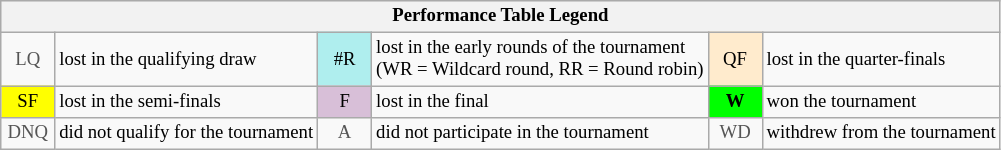<table class="wikitable" style="font-size:78%;">
<tr bgcolor="#efefef">
<th colspan="6">Performance Table Legend</th>
</tr>
<tr>
<td align="center" style="color:#555555;" width="30">LQ</td>
<td>lost in the qualifying draw</td>
<td align="center" style="background:#afeeee;">#R</td>
<td>lost in the early rounds of the tournament<br>(WR = Wildcard round, RR = Round robin)</td>
<td align="center" style="background:#ffebcd;">QF</td>
<td>lost in the quarter-finals</td>
</tr>
<tr>
<td align="center" style="background:yellow;">SF</td>
<td>lost in the semi-finals</td>
<td align="center" style="background:#D8BFD8;">F</td>
<td>lost in the final</td>
<td align="center" style="background:#00ff00;"><strong>W</strong></td>
<td>won the tournament</td>
</tr>
<tr>
<td align="center" style="color:#555555;" width="30">DNQ</td>
<td>did not qualify for the tournament</td>
<td align="center" style="color:#555555;" width="30">A</td>
<td>did not participate in the tournament</td>
<td align="center" style="color:#555555;" width="30">WD</td>
<td>withdrew from the tournament</td>
</tr>
</table>
